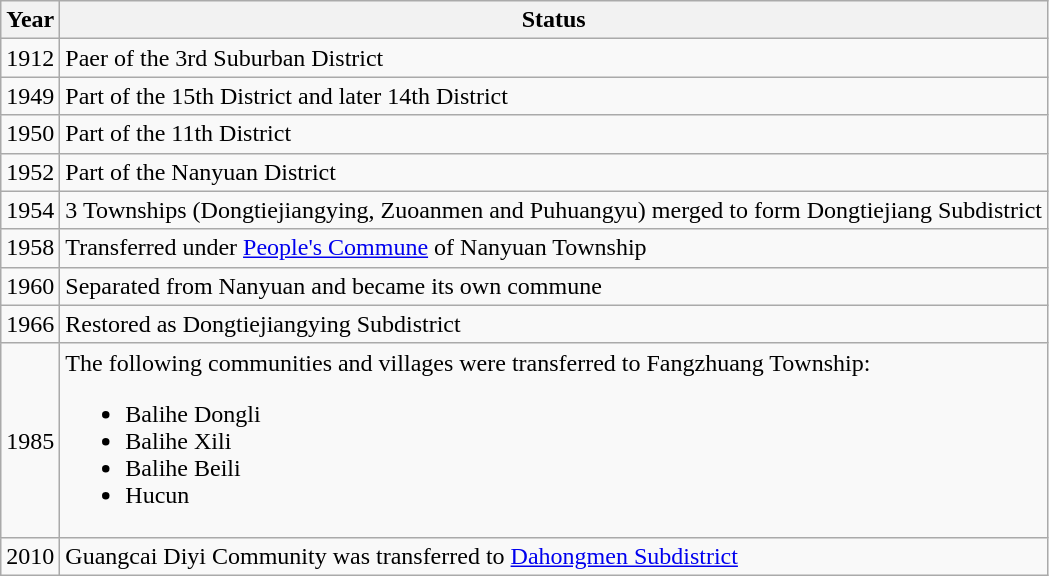<table class="wikitable">
<tr>
<th>Year</th>
<th>Status</th>
</tr>
<tr>
<td>1912</td>
<td>Paer of the 3rd Suburban District</td>
</tr>
<tr>
<td>1949</td>
<td>Part of the 15th District and later 14th District</td>
</tr>
<tr>
<td>1950</td>
<td>Part of the 11th District</td>
</tr>
<tr>
<td>1952</td>
<td>Part of the Nanyuan District</td>
</tr>
<tr>
<td>1954</td>
<td>3 Townships (Dongtiejiangying, Zuoanmen and Puhuangyu) merged to form Dongtiejiang Subdistrict</td>
</tr>
<tr>
<td>1958</td>
<td>Transferred under <a href='#'>People's Commune</a> of Nanyuan Township</td>
</tr>
<tr>
<td>1960</td>
<td>Separated from Nanyuan and became its own commune</td>
</tr>
<tr>
<td>1966</td>
<td>Restored as Dongtiejiangying Subdistrict</td>
</tr>
<tr>
<td>1985</td>
<td>The following communities and villages were transferred to Fangzhuang Township:<br><ul><li>Balihe Dongli</li><li>Balihe Xili</li><li>Balihe Beili</li><li>Hucun</li></ul></td>
</tr>
<tr>
<td>2010</td>
<td>Guangcai Diyi Community was transferred to <a href='#'>Dahongmen Subdistrict</a></td>
</tr>
</table>
